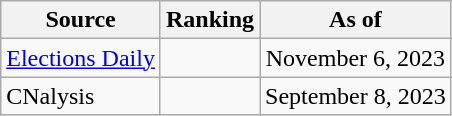<table class="wikitable" style="text-align:center">
<tr>
<th>Source</th>
<th>Ranking</th>
<th>As of</th>
</tr>
<tr>
<td align=left><a href='#'>Elections Daily</a></td>
<td></td>
<td>November 6, 2023</td>
</tr>
<tr>
<td align=left>CNalysis</td>
<td></td>
<td>September 8, 2023</td>
</tr>
</table>
